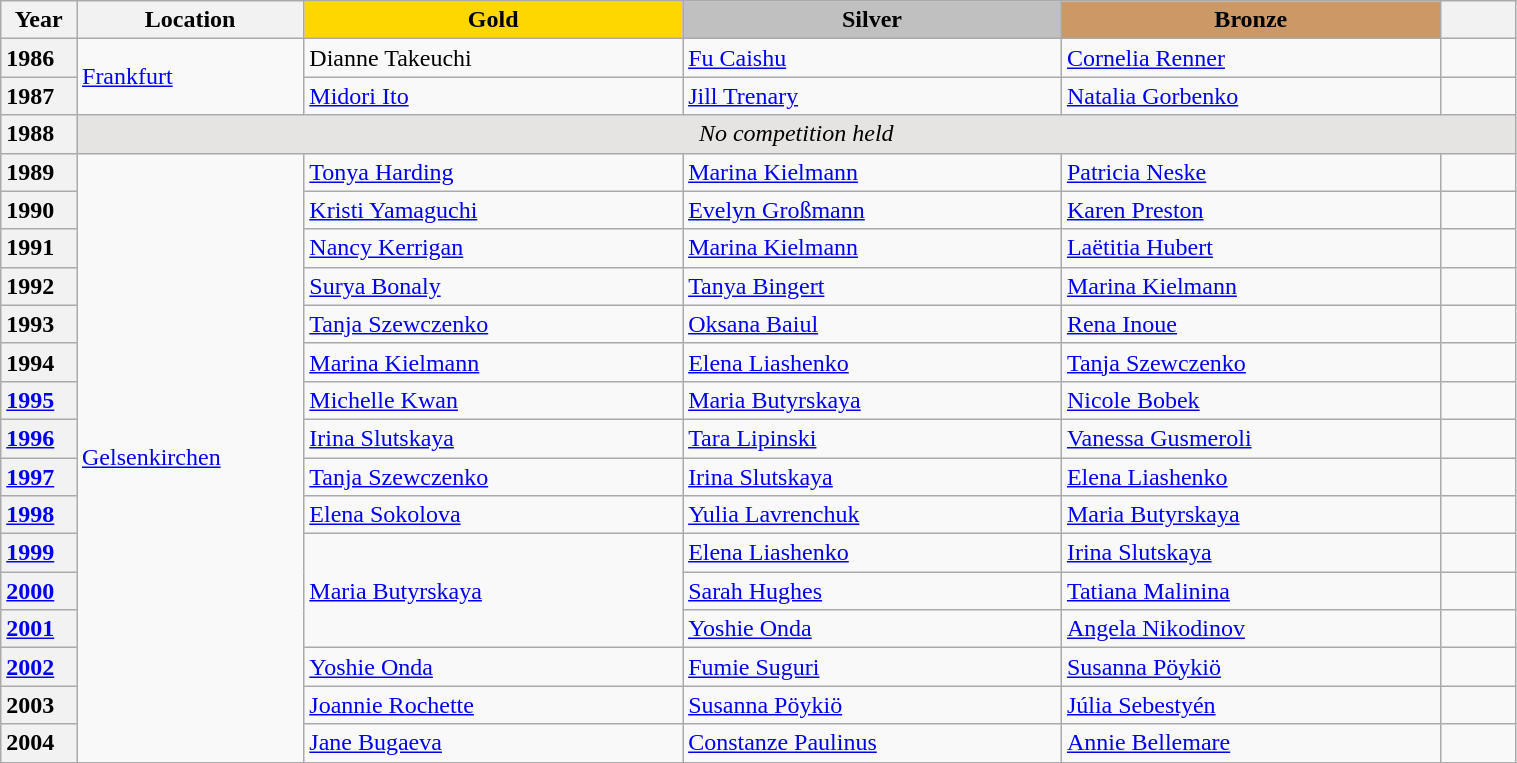<table class="wikitable unsortable" style="text-align:left; width:80%">
<tr>
<th scope="col" style="text-align:center; width:5%">Year</th>
<th scope="col" style="text-align:center; width:15%">Location</th>
<th scope="col" style="text-align:center; width:25%; background:gold">Gold</th>
<th scope="col" style="text-align:center; width:25%; background:silver">Silver</th>
<th scope="col" style="text-align:center; width:25%; background:#c96">Bronze</th>
<th scope="col" style="text-align:center; width:5%"></th>
</tr>
<tr>
<th scope="row" style="text-align:left">1986</th>
<td rowspan="2"><a href='#'>Frankfurt</a></td>
<td> Dianne Takeuchi</td>
<td> <a href='#'>Fu Caishu</a></td>
<td> <a href='#'>Cornelia Renner</a></td>
<td></td>
</tr>
<tr>
<th scope="row" style="text-align:left">1987</th>
<td> <a href='#'>Midori Ito</a></td>
<td> <a href='#'>Jill Trenary</a></td>
<td> <a href='#'>Natalia Gorbenko</a></td>
<td></td>
</tr>
<tr>
<th scope="row" style="text-align:left">1988</th>
<td colspan="5" bgcolor="e5e4e2" align="center"><em>No competition held</em></td>
</tr>
<tr>
<th scope="row" style="text-align:left">1989</th>
<td rowspan="16"><a href='#'>Gelsenkirchen</a></td>
<td> <a href='#'>Tonya Harding</a></td>
<td> <a href='#'>Marina Kielmann</a></td>
<td> <a href='#'>Patricia Neske</a></td>
<td></td>
</tr>
<tr>
<th scope="row" style="text-align:left">1990</th>
<td> <a href='#'>Kristi Yamaguchi</a></td>
<td> <a href='#'>Evelyn Großmann</a></td>
<td> <a href='#'>Karen Preston</a></td>
<td></td>
</tr>
<tr>
<th scope="row" style="text-align:left">1991</th>
<td> <a href='#'>Nancy Kerrigan</a></td>
<td> <a href='#'>Marina Kielmann</a></td>
<td> <a href='#'>Laëtitia Hubert</a></td>
<td></td>
</tr>
<tr>
<th scope="row" style="text-align:left">1992</th>
<td> <a href='#'>Surya Bonaly</a></td>
<td> <a href='#'>Tanya Bingert</a></td>
<td> <a href='#'>Marina Kielmann</a></td>
<td></td>
</tr>
<tr>
<th scope="row" style="text-align:left">1993</th>
<td> <a href='#'>Tanja Szewczenko</a></td>
<td> <a href='#'>Oksana Baiul</a></td>
<td> <a href='#'>Rena Inoue</a></td>
<td></td>
</tr>
<tr>
<th scope="row" style="text-align:left">1994</th>
<td> <a href='#'>Marina Kielmann</a></td>
<td> <a href='#'>Elena Liashenko</a></td>
<td> <a href='#'>Tanja Szewczenko</a></td>
<td></td>
</tr>
<tr>
<th scope="row" style="text-align:left"><a href='#'>1995</a></th>
<td> <a href='#'>Michelle Kwan</a></td>
<td> <a href='#'>Maria Butyrskaya</a></td>
<td> <a href='#'>Nicole Bobek</a></td>
<td></td>
</tr>
<tr>
<th scope="row" style="text-align:left"><a href='#'>1996</a></th>
<td> <a href='#'>Irina Slutskaya</a></td>
<td> <a href='#'>Tara Lipinski</a></td>
<td> <a href='#'>Vanessa Gusmeroli</a></td>
<td></td>
</tr>
<tr>
<th scope="row" style="text-align:left"><a href='#'>1997</a></th>
<td> <a href='#'>Tanja Szewczenko</a></td>
<td> <a href='#'>Irina Slutskaya</a></td>
<td> <a href='#'>Elena Liashenko</a></td>
<td></td>
</tr>
<tr>
<th scope="row" style="text-align:left"><a href='#'>1998</a></th>
<td> <a href='#'>Elena Sokolova</a></td>
<td> <a href='#'>Yulia Lavrenchuk</a></td>
<td> <a href='#'>Maria Butyrskaya</a></td>
<td></td>
</tr>
<tr>
<th scope="row" style="text-align:left"><a href='#'>1999</a></th>
<td rowspan="3"> <a href='#'>Maria Butyrskaya</a></td>
<td> <a href='#'>Elena Liashenko</a></td>
<td> <a href='#'>Irina Slutskaya</a></td>
<td></td>
</tr>
<tr>
<th scope="row" style="text-align:left"><a href='#'>2000</a></th>
<td> <a href='#'>Sarah Hughes</a></td>
<td> <a href='#'>Tatiana Malinina</a></td>
<td></td>
</tr>
<tr>
<th scope="row" style="text-align:left"><a href='#'>2001</a></th>
<td> <a href='#'>Yoshie Onda</a></td>
<td> <a href='#'>Angela Nikodinov</a></td>
<td></td>
</tr>
<tr>
<th scope="row" style="text-align:left"><a href='#'>2002</a></th>
<td> <a href='#'>Yoshie Onda</a></td>
<td> <a href='#'>Fumie Suguri</a></td>
<td> <a href='#'>Susanna Pöykiö</a></td>
<td></td>
</tr>
<tr>
<th scope="row" style="text-align:left">2003</th>
<td> <a href='#'>Joannie Rochette</a></td>
<td> <a href='#'>Susanna Pöykiö</a></td>
<td> <a href='#'>Júlia Sebestyén</a></td>
<td></td>
</tr>
<tr>
<th scope="row" style="text-align:left">2004</th>
<td> <a href='#'>Jane Bugaeva</a></td>
<td> <a href='#'>Constanze Paulinus</a></td>
<td> <a href='#'>Annie Bellemare</a></td>
<td></td>
</tr>
</table>
